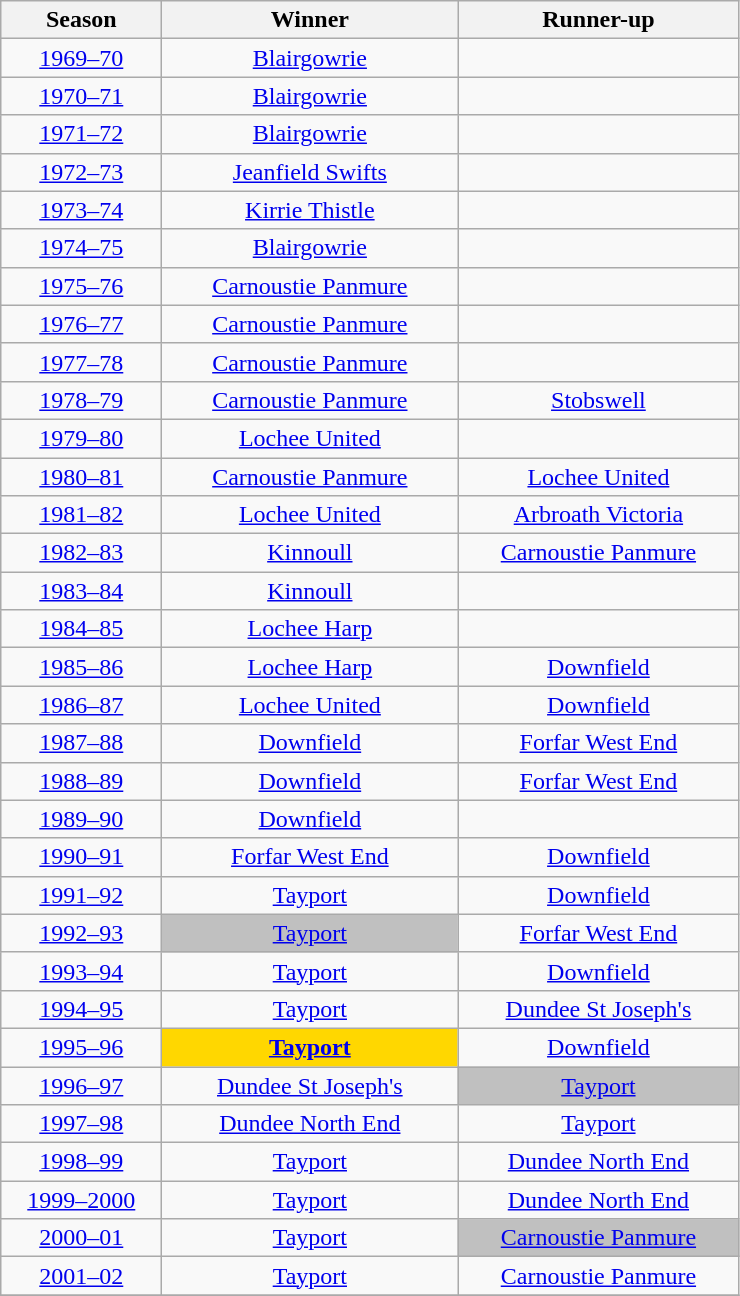<table class="wikitable sortable" style="text-align: center;">
<tr>
<th width=100>Season</th>
<th width=190>Winner</th>
<th width=180>Runner-up</th>
</tr>
<tr>
<td><a href='#'>1969–70</a></td>
<td><a href='#'>Blairgowrie</a></td>
<td></td>
</tr>
<tr>
<td><a href='#'>1970–71</a></td>
<td><a href='#'>Blairgowrie</a></td>
<td></td>
</tr>
<tr>
<td><a href='#'>1971–72</a></td>
<td><a href='#'>Blairgowrie</a></td>
<td></td>
</tr>
<tr>
<td><a href='#'>1972–73</a></td>
<td><a href='#'>Jeanfield Swifts</a></td>
<td></td>
</tr>
<tr>
<td><a href='#'>1973–74</a></td>
<td><a href='#'>Kirrie Thistle</a></td>
<td></td>
</tr>
<tr>
<td><a href='#'>1974–75</a></td>
<td><a href='#'>Blairgowrie</a></td>
<td></td>
</tr>
<tr>
<td><a href='#'>1975–76</a></td>
<td><a href='#'>Carnoustie Panmure</a></td>
<td></td>
</tr>
<tr>
<td><a href='#'>1976–77</a></td>
<td><a href='#'>Carnoustie Panmure</a></td>
<td></td>
</tr>
<tr>
<td><a href='#'>1977–78</a></td>
<td><a href='#'>Carnoustie Panmure</a></td>
<td></td>
</tr>
<tr>
<td><a href='#'>1978–79</a></td>
<td><a href='#'>Carnoustie Panmure</a></td>
<td><a href='#'>Stobswell</a></td>
</tr>
<tr>
<td><a href='#'>1979–80</a></td>
<td><a href='#'>Lochee United</a></td>
<td></td>
</tr>
<tr>
<td><a href='#'>1980–81</a></td>
<td><a href='#'>Carnoustie Panmure</a></td>
<td><a href='#'>Lochee United</a></td>
</tr>
<tr>
<td><a href='#'>1981–82</a></td>
<td><a href='#'>Lochee United</a></td>
<td><a href='#'>Arbroath Victoria</a></td>
</tr>
<tr>
<td><a href='#'>1982–83</a></td>
<td><a href='#'>Kinnoull</a></td>
<td><a href='#'>Carnoustie Panmure</a></td>
</tr>
<tr>
<td><a href='#'>1983–84</a></td>
<td><a href='#'>Kinnoull</a></td>
<td></td>
</tr>
<tr>
<td><a href='#'>1984–85</a></td>
<td><a href='#'>Lochee Harp</a></td>
<td></td>
</tr>
<tr>
<td><a href='#'>1985–86</a></td>
<td><a href='#'>Lochee Harp</a></td>
<td><a href='#'>Downfield</a></td>
</tr>
<tr>
<td><a href='#'>1986–87</a></td>
<td><a href='#'>Lochee United</a></td>
<td><a href='#'>Downfield</a></td>
</tr>
<tr>
<td><a href='#'>1987–88</a></td>
<td><a href='#'>Downfield</a></td>
<td><a href='#'>Forfar West End</a></td>
</tr>
<tr>
<td><a href='#'>1988–89</a></td>
<td><a href='#'>Downfield</a></td>
<td><a href='#'>Forfar West End</a></td>
</tr>
<tr>
<td><a href='#'>1989–90</a></td>
<td><a href='#'>Downfield</a></td>
<td></td>
</tr>
<tr>
<td><a href='#'>1990–91</a></td>
<td><a href='#'>Forfar West End</a></td>
<td><a href='#'>Downfield</a></td>
</tr>
<tr>
<td><a href='#'>1991–92</a></td>
<td><a href='#'>Tayport</a></td>
<td><a href='#'>Downfield</a></td>
</tr>
<tr>
<td><a href='#'>1992–93</a></td>
<td bgcolor=silver><a href='#'>Tayport</a></td>
<td><a href='#'>Forfar West End</a></td>
</tr>
<tr>
<td><a href='#'>1993–94</a></td>
<td><a href='#'>Tayport</a></td>
<td><a href='#'>Downfield</a></td>
</tr>
<tr>
<td><a href='#'>1994–95</a></td>
<td><a href='#'>Tayport</a></td>
<td><a href='#'>Dundee St Joseph's</a></td>
</tr>
<tr>
<td><a href='#'>1995–96</a></td>
<td bgcolor=gold><strong><a href='#'>Tayport</a></strong></td>
<td><a href='#'>Downfield</a></td>
</tr>
<tr>
<td><a href='#'>1996–97</a></td>
<td><a href='#'>Dundee St Joseph's</a></td>
<td bgcolor=silver><a href='#'>Tayport</a></td>
</tr>
<tr>
<td><a href='#'>1997–98</a></td>
<td><a href='#'>Dundee North End</a></td>
<td><a href='#'>Tayport</a></td>
</tr>
<tr>
<td><a href='#'>1998–99</a></td>
<td><a href='#'>Tayport</a></td>
<td><a href='#'>Dundee North End</a></td>
</tr>
<tr>
<td><a href='#'>1999–2000</a></td>
<td><a href='#'>Tayport</a></td>
<td><a href='#'>Dundee North End</a></td>
</tr>
<tr>
<td><a href='#'>2000–01</a></td>
<td><a href='#'>Tayport</a></td>
<td bgcolor=silver><a href='#'>Carnoustie Panmure</a></td>
</tr>
<tr>
<td><a href='#'>2001–02</a></td>
<td><a href='#'>Tayport</a></td>
<td><a href='#'>Carnoustie Panmure</a></td>
</tr>
<tr>
</tr>
</table>
